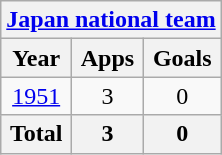<table class="wikitable" style="text-align:center">
<tr>
<th colspan=3><a href='#'>Japan national team</a></th>
</tr>
<tr>
<th>Year</th>
<th>Apps</th>
<th>Goals</th>
</tr>
<tr>
<td><a href='#'>1951</a></td>
<td>3</td>
<td>0</td>
</tr>
<tr>
<th>Total</th>
<th>3</th>
<th>0</th>
</tr>
</table>
